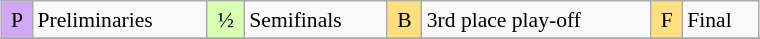<table class="wikitable" style="margin:0.5em auto; font-size:90%; line-height:1.25em;" width=40%;>
<tr>
<td style="background-color:#D0A9F5;text-align:center;">P</td>
<td>Preliminaries</td>
<td style="background-color:#D9FFB2;text-align:center;">½</td>
<td>Semifinals</td>
<td style="background-color:#FFDF80;text-align:center;">B</td>
<td>3rd place play-off</td>
<td style="background-color:#FFDF80;text-align:center;">F</td>
<td>Final</td>
</tr>
<tr>
</tr>
</table>
